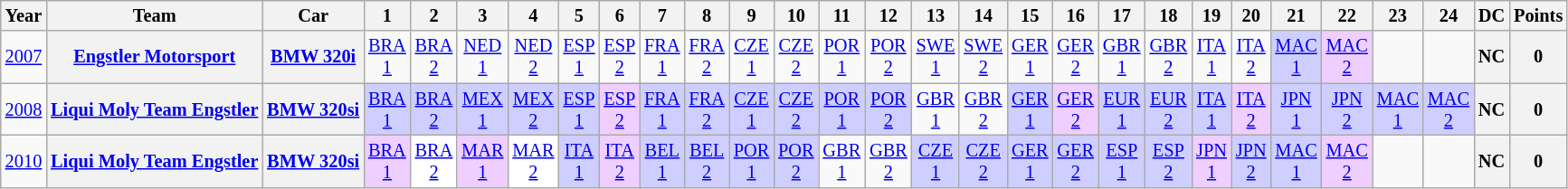<table class="wikitable" style="text-align:center; font-size:85%">
<tr>
<th>Year</th>
<th>Team</th>
<th>Car</th>
<th>1</th>
<th>2</th>
<th>3</th>
<th>4</th>
<th>5</th>
<th>6</th>
<th>7</th>
<th>8</th>
<th>9</th>
<th>10</th>
<th>11</th>
<th>12</th>
<th>13</th>
<th>14</th>
<th>15</th>
<th>16</th>
<th>17</th>
<th>18</th>
<th>19</th>
<th>20</th>
<th>21</th>
<th>22</th>
<th>23</th>
<th>24</th>
<th>DC</th>
<th>Points</th>
</tr>
<tr>
<td><a href='#'>2007</a></td>
<th><a href='#'>Engstler Motorsport</a></th>
<th><a href='#'>BMW 320i</a></th>
<td><a href='#'>BRA<br>1</a></td>
<td><a href='#'>BRA<br>2</a></td>
<td><a href='#'>NED<br>1</a></td>
<td><a href='#'>NED<br>2</a></td>
<td><a href='#'>ESP<br>1</a></td>
<td><a href='#'>ESP<br>2</a></td>
<td><a href='#'>FRA<br>1</a></td>
<td><a href='#'>FRA<br>2</a></td>
<td><a href='#'>CZE<br>1</a></td>
<td><a href='#'>CZE<br>2</a></td>
<td><a href='#'>POR<br>1</a></td>
<td><a href='#'>POR<br>2</a></td>
<td><a href='#'>SWE<br>1</a></td>
<td><a href='#'>SWE<br>2</a></td>
<td><a href='#'>GER<br>1</a></td>
<td><a href='#'>GER<br>2</a></td>
<td><a href='#'>GBR<br>1</a></td>
<td><a href='#'>GBR<br>2</a></td>
<td><a href='#'>ITA<br>1</a></td>
<td><a href='#'>ITA<br>2</a></td>
<td style="background:#cfcfff;"><a href='#'>MAC<br>1</a><br></td>
<td style="background:#efcfff;"><a href='#'>MAC<br>2</a><br></td>
<td></td>
<td></td>
<th>NC</th>
<th>0</th>
</tr>
<tr>
<td><a href='#'>2008</a></td>
<th><a href='#'>Liqui Moly Team Engstler</a></th>
<th><a href='#'>BMW 320si</a></th>
<td style="background:#CFCFFF;"><a href='#'>BRA<br>1</a><br></td>
<td style="background:#CFCFFF;"><a href='#'>BRA<br>2</a><br></td>
<td style="background:#CFCFFF;"><a href='#'>MEX<br>1</a><br></td>
<td style="background:#CFCFFF;"><a href='#'>MEX<br>2</a><br></td>
<td style="background:#CFCFFF;"><a href='#'>ESP<br>1</a><br></td>
<td style="background:#EFCFFF;"><a href='#'>ESP<br>2</a><br></td>
<td style="background:#CFCFFF;"><a href='#'>FRA<br>1</a><br></td>
<td style="background:#CFCFFF;"><a href='#'>FRA<br>2</a><br></td>
<td style="background:#CFCFFF;"><a href='#'>CZE<br>1</a><br></td>
<td style="background:#CFCFFF;"><a href='#'>CZE<br>2</a><br></td>
<td style="background:#CFCFFF;"><a href='#'>POR<br>1</a><br></td>
<td style="background:#CFCFFF;"><a href='#'>POR<br>2</a><br></td>
<td><a href='#'>GBR<br>1</a></td>
<td><a href='#'>GBR<br>2</a></td>
<td style="background:#CFCFFF;"><a href='#'>GER<br>1</a><br></td>
<td style="background:#EFCFFF;"><a href='#'>GER<br>2</a><br></td>
<td style="background:#CFCFFF;"><a href='#'>EUR<br>1</a><br></td>
<td style="background:#CFCFFF;"><a href='#'>EUR<br>2</a><br></td>
<td style="background:#CFCFFF;"><a href='#'>ITA<br>1</a><br></td>
<td style="background:#EFCFFF;"><a href='#'>ITA<br>2</a><br></td>
<td style="background:#CFCFFF;"><a href='#'>JPN<br>1</a><br></td>
<td style="background:#CFCFFF;"><a href='#'>JPN<br>2</a><br></td>
<td style="background:#CFCFFF;"><a href='#'>MAC<br>1</a><br></td>
<td style="background:#CFCFFF;"><a href='#'>MAC<br>2</a><br></td>
<th>NC</th>
<th>0</th>
</tr>
<tr>
<td><a href='#'>2010</a></td>
<th><a href='#'>Liqui Moly Team Engstler</a></th>
<th><a href='#'>BMW 320si</a></th>
<td style="background:#efcfff;"><a href='#'>BRA<br>1</a><br></td>
<td style="background:#ffffff;"><a href='#'>BRA<br>2</a><br></td>
<td style="background:#efcfff;"><a href='#'>MAR<br>1</a><br></td>
<td style="background:#ffffff;"><a href='#'>MAR<br>2</a><br></td>
<td style="background:#cfcfff;"><a href='#'>ITA<br>1</a><br></td>
<td style="background:#efcfff;"><a href='#'>ITA<br>2</a><br></td>
<td style="background:#cfcfff;"><a href='#'>BEL<br>1</a><br></td>
<td style="background:#cfcfff;"><a href='#'>BEL<br>2</a><br></td>
<td style="background:#cfcfff;"><a href='#'>POR<br>1</a><br></td>
<td style="background:#cfcfff;"><a href='#'>POR<br>2</a><br></td>
<td><a href='#'>GBR<br>1</a></td>
<td><a href='#'>GBR<br>2</a></td>
<td style="background:#cfcfff;"><a href='#'>CZE<br>1</a><br></td>
<td style="background:#cfcfff;"><a href='#'>CZE<br>2</a><br></td>
<td style="background:#cfcfff;"><a href='#'>GER<br>1</a><br></td>
<td style="background:#cfcfff;"><a href='#'>GER<br>2</a><br></td>
<td style="background:#cfcfff;"><a href='#'>ESP<br>1</a><br></td>
<td style="background:#cfcfff;"><a href='#'>ESP<br>2</a><br></td>
<td style="background:#efcfff;"><a href='#'>JPN<br>1</a><br></td>
<td style="background:#cfcfff;"><a href='#'>JPN<br>2</a><br></td>
<td style="background:#cfcfff;"><a href='#'>MAC<br>1</a><br></td>
<td style="background:#efcfff;"><a href='#'>MAC<br>2</a><br></td>
<td></td>
<td></td>
<th>NC</th>
<th>0</th>
</tr>
</table>
